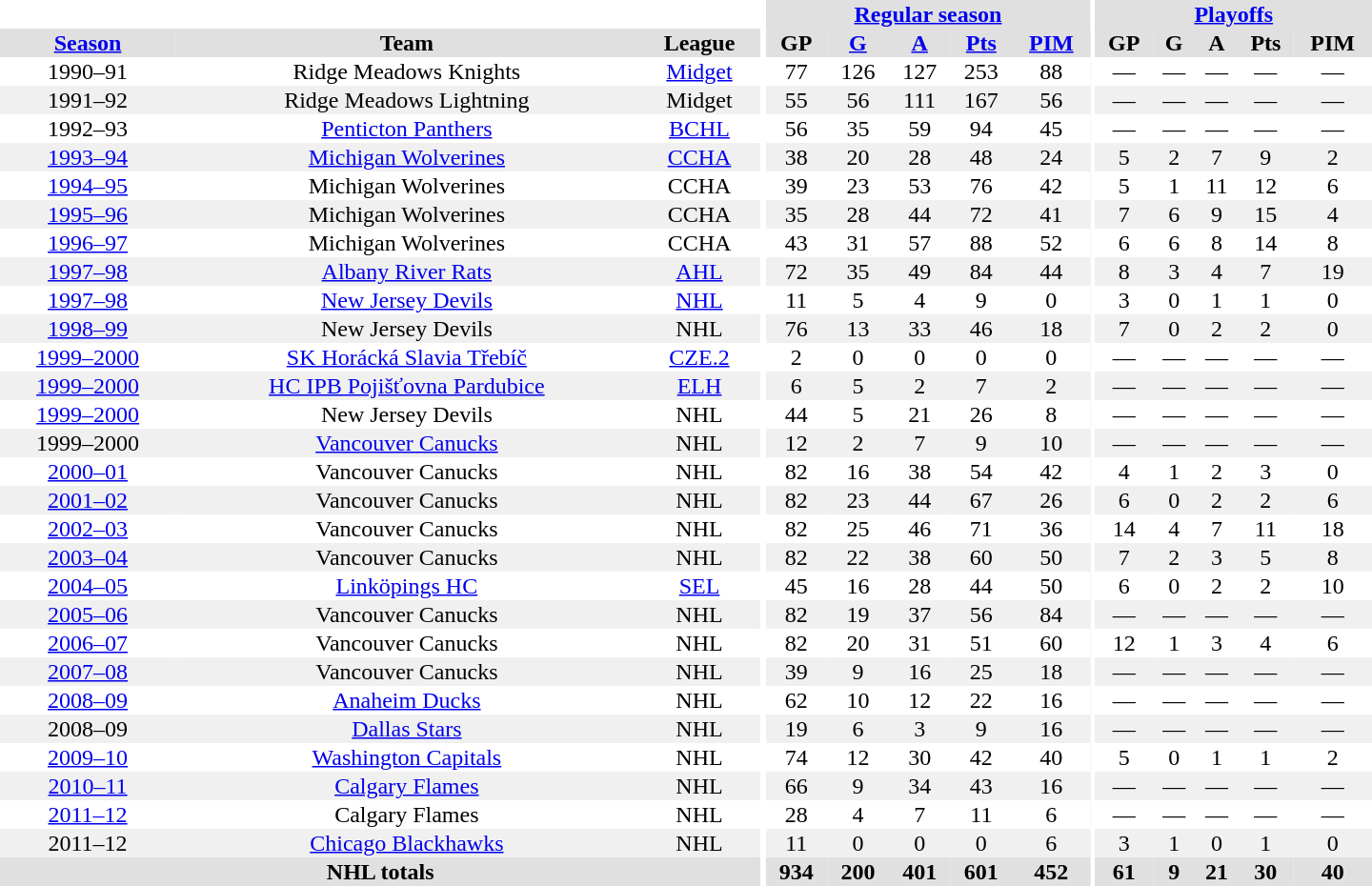<table border="0" cellpadding="1" cellspacing="0" style="text-align:center; width:60em">
<tr bgcolor="#e0e0e0">
<th colspan="3" bgcolor="#ffffff"></th>
<th rowspan="99" bgcolor="#ffffff"></th>
<th colspan="5"><a href='#'>Regular season</a></th>
<th rowspan="99" bgcolor="#ffffff"></th>
<th colspan="5"><a href='#'>Playoffs</a></th>
</tr>
<tr bgcolor="#e0e0e0">
<th><a href='#'>Season</a></th>
<th>Team</th>
<th>League</th>
<th>GP</th>
<th><a href='#'>G</a></th>
<th><a href='#'>A</a></th>
<th><a href='#'>Pts</a></th>
<th><a href='#'>PIM</a></th>
<th>GP</th>
<th>G</th>
<th>A</th>
<th>Pts</th>
<th>PIM</th>
</tr>
<tr>
<td>1990–91</td>
<td>Ridge Meadows Knights</td>
<td><a href='#'>Midget</a></td>
<td>77</td>
<td>126</td>
<td>127</td>
<td>253</td>
<td>88</td>
<td>—</td>
<td>—</td>
<td>—</td>
<td>—</td>
<td>—</td>
</tr>
<tr bgcolor="#f0f0f0">
<td>1991–92</td>
<td>Ridge Meadows Lightning</td>
<td>Midget</td>
<td>55</td>
<td>56</td>
<td>111</td>
<td>167</td>
<td>56</td>
<td>—</td>
<td>—</td>
<td>—</td>
<td>—</td>
<td>—</td>
</tr>
<tr>
<td>1992–93</td>
<td><a href='#'>Penticton Panthers</a></td>
<td><a href='#'>BCHL</a></td>
<td>56</td>
<td>35</td>
<td>59</td>
<td>94</td>
<td>45</td>
<td>—</td>
<td>—</td>
<td>—</td>
<td>—</td>
<td>—</td>
</tr>
<tr bgcolor="#f0f0f0">
<td><a href='#'>1993–94</a></td>
<td><a href='#'>Michigan Wolverines</a></td>
<td><a href='#'>CCHA</a></td>
<td>38</td>
<td>20</td>
<td>28</td>
<td>48</td>
<td>24</td>
<td>5</td>
<td>2</td>
<td>7</td>
<td>9</td>
<td>2</td>
</tr>
<tr>
<td><a href='#'>1994–95</a></td>
<td>Michigan Wolverines</td>
<td>CCHA</td>
<td>39</td>
<td>23</td>
<td>53</td>
<td>76</td>
<td>42</td>
<td>5</td>
<td>1</td>
<td>11</td>
<td>12</td>
<td>6</td>
</tr>
<tr bgcolor="#f0f0f0">
<td><a href='#'>1995–96</a></td>
<td>Michigan Wolverines</td>
<td>CCHA</td>
<td>35</td>
<td>28</td>
<td>44</td>
<td>72</td>
<td>41</td>
<td>7</td>
<td>6</td>
<td>9</td>
<td>15</td>
<td>4</td>
</tr>
<tr>
<td><a href='#'>1996–97</a></td>
<td>Michigan Wolverines</td>
<td>CCHA</td>
<td>43</td>
<td>31</td>
<td>57</td>
<td>88</td>
<td>52</td>
<td>6</td>
<td>6</td>
<td>8</td>
<td>14</td>
<td>8</td>
</tr>
<tr bgcolor="#f0f0f0">
<td><a href='#'>1997–98</a></td>
<td><a href='#'>Albany River Rats</a></td>
<td><a href='#'>AHL</a></td>
<td>72</td>
<td>35</td>
<td>49</td>
<td>84</td>
<td>44</td>
<td>8</td>
<td>3</td>
<td>4</td>
<td>7</td>
<td>19</td>
</tr>
<tr>
<td><a href='#'>1997–98</a></td>
<td><a href='#'>New Jersey Devils</a></td>
<td><a href='#'>NHL</a></td>
<td>11</td>
<td>5</td>
<td>4</td>
<td>9</td>
<td>0</td>
<td>3</td>
<td>0</td>
<td>1</td>
<td>1</td>
<td>0</td>
</tr>
<tr bgcolor="#f0f0f0">
<td><a href='#'>1998–99</a></td>
<td>New Jersey Devils</td>
<td>NHL</td>
<td>76</td>
<td>13</td>
<td>33</td>
<td>46</td>
<td>18</td>
<td>7</td>
<td>0</td>
<td>2</td>
<td>2</td>
<td>0</td>
</tr>
<tr>
<td><a href='#'>1999–2000</a></td>
<td><a href='#'>SK Horácká Slavia Třebíč</a></td>
<td><a href='#'>CZE.2</a></td>
<td>2</td>
<td>0</td>
<td>0</td>
<td>0</td>
<td>0</td>
<td>—</td>
<td>—</td>
<td>—</td>
<td>—</td>
<td>—</td>
</tr>
<tr bgcolor="#f0f0f0">
<td><a href='#'>1999–2000</a></td>
<td><a href='#'>HC IPB Pojišťovna Pardubice</a></td>
<td><a href='#'>ELH</a></td>
<td>6</td>
<td>5</td>
<td>2</td>
<td>7</td>
<td>2</td>
<td>—</td>
<td>—</td>
<td>—</td>
<td>—</td>
<td>—</td>
</tr>
<tr>
<td><a href='#'>1999–2000</a></td>
<td>New Jersey Devils</td>
<td>NHL</td>
<td>44</td>
<td>5</td>
<td>21</td>
<td>26</td>
<td>8</td>
<td>—</td>
<td>—</td>
<td>—</td>
<td>—</td>
<td>—</td>
</tr>
<tr bgcolor="#f0f0f0">
<td>1999–2000</td>
<td><a href='#'>Vancouver Canucks</a></td>
<td>NHL</td>
<td>12</td>
<td>2</td>
<td>7</td>
<td>9</td>
<td>10</td>
<td>—</td>
<td>—</td>
<td>—</td>
<td>—</td>
<td>—</td>
</tr>
<tr>
<td><a href='#'>2000–01</a></td>
<td>Vancouver Canucks</td>
<td>NHL</td>
<td>82</td>
<td>16</td>
<td>38</td>
<td>54</td>
<td>42</td>
<td>4</td>
<td>1</td>
<td>2</td>
<td>3</td>
<td>0</td>
</tr>
<tr bgcolor="#f0f0f0">
<td><a href='#'>2001–02</a></td>
<td>Vancouver Canucks</td>
<td>NHL</td>
<td>82</td>
<td>23</td>
<td>44</td>
<td>67</td>
<td>26</td>
<td>6</td>
<td>0</td>
<td>2</td>
<td>2</td>
<td>6</td>
</tr>
<tr>
<td><a href='#'>2002–03</a></td>
<td>Vancouver Canucks</td>
<td>NHL</td>
<td>82</td>
<td>25</td>
<td>46</td>
<td>71</td>
<td>36</td>
<td>14</td>
<td>4</td>
<td>7</td>
<td>11</td>
<td>18</td>
</tr>
<tr bgcolor="#f0f0f0">
<td><a href='#'>2003–04</a></td>
<td>Vancouver Canucks</td>
<td>NHL</td>
<td>82</td>
<td>22</td>
<td>38</td>
<td>60</td>
<td>50</td>
<td>7</td>
<td>2</td>
<td>3</td>
<td>5</td>
<td>8</td>
</tr>
<tr>
<td><a href='#'>2004–05</a></td>
<td><a href='#'>Linköpings HC</a></td>
<td><a href='#'>SEL</a></td>
<td>45</td>
<td>16</td>
<td>28</td>
<td>44</td>
<td>50</td>
<td>6</td>
<td>0</td>
<td>2</td>
<td>2</td>
<td>10</td>
</tr>
<tr bgcolor="#f0f0f0">
<td><a href='#'>2005–06</a></td>
<td>Vancouver Canucks</td>
<td>NHL</td>
<td>82</td>
<td>19</td>
<td>37</td>
<td>56</td>
<td>84</td>
<td>—</td>
<td>—</td>
<td>—</td>
<td>—</td>
<td>—</td>
</tr>
<tr>
<td><a href='#'>2006–07</a></td>
<td>Vancouver Canucks</td>
<td>NHL</td>
<td>82</td>
<td>20</td>
<td>31</td>
<td>51</td>
<td>60</td>
<td>12</td>
<td>1</td>
<td>3</td>
<td>4</td>
<td>6</td>
</tr>
<tr bgcolor="#f0f0f0">
<td><a href='#'>2007–08</a></td>
<td>Vancouver Canucks</td>
<td>NHL</td>
<td>39</td>
<td>9</td>
<td>16</td>
<td>25</td>
<td>18</td>
<td>—</td>
<td>—</td>
<td>—</td>
<td>—</td>
<td>—</td>
</tr>
<tr>
<td><a href='#'>2008–09</a></td>
<td><a href='#'>Anaheim Ducks</a></td>
<td>NHL</td>
<td>62</td>
<td>10</td>
<td>12</td>
<td>22</td>
<td>16</td>
<td>—</td>
<td>—</td>
<td>—</td>
<td>—</td>
<td>—</td>
</tr>
<tr bgcolor="#f0f0f0">
<td>2008–09</td>
<td><a href='#'>Dallas Stars</a></td>
<td>NHL</td>
<td>19</td>
<td>6</td>
<td>3</td>
<td>9</td>
<td>16</td>
<td>—</td>
<td>—</td>
<td>—</td>
<td>—</td>
<td>—</td>
</tr>
<tr>
<td><a href='#'>2009–10</a></td>
<td><a href='#'>Washington Capitals</a></td>
<td>NHL</td>
<td>74</td>
<td>12</td>
<td>30</td>
<td>42</td>
<td>40</td>
<td>5</td>
<td>0</td>
<td>1</td>
<td>1</td>
<td>2</td>
</tr>
<tr bgcolor="#f0f0f0">
<td><a href='#'>2010–11</a></td>
<td><a href='#'>Calgary Flames</a></td>
<td>NHL</td>
<td>66</td>
<td>9</td>
<td>34</td>
<td>43</td>
<td>16</td>
<td>—</td>
<td>—</td>
<td>—</td>
<td>—</td>
<td>—</td>
</tr>
<tr>
<td><a href='#'>2011–12</a></td>
<td>Calgary Flames</td>
<td>NHL</td>
<td>28</td>
<td>4</td>
<td>7</td>
<td>11</td>
<td>6</td>
<td>—</td>
<td>—</td>
<td>—</td>
<td>—</td>
<td>—</td>
</tr>
<tr bgcolor="#f0f0f0">
<td>2011–12</td>
<td><a href='#'>Chicago Blackhawks</a></td>
<td>NHL</td>
<td>11</td>
<td>0</td>
<td>0</td>
<td>0</td>
<td>6</td>
<td>3</td>
<td>1</td>
<td>0</td>
<td>1</td>
<td>0</td>
</tr>
<tr bgcolor="#e0e0e0">
<th colspan="3">NHL totals</th>
<th>934</th>
<th>200</th>
<th>401</th>
<th>601</th>
<th>452</th>
<th>61</th>
<th>9</th>
<th>21</th>
<th>30</th>
<th>40</th>
</tr>
</table>
